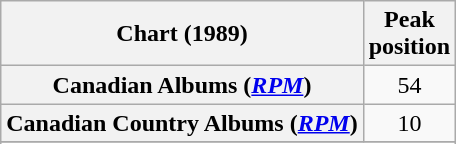<table class="wikitable sortable plainrowheaders" style="text-align:center">
<tr>
<th scope="col">Chart (1989)</th>
<th scope="col">Peak<br>position</th>
</tr>
<tr>
<th scope="row">Canadian Albums (<em><a href='#'>RPM</a></em>)</th>
<td>54</td>
</tr>
<tr>
<th scope="row">Canadian Country Albums (<em><a href='#'>RPM</a></em>)</th>
<td>10</td>
</tr>
<tr>
</tr>
<tr>
</tr>
</table>
